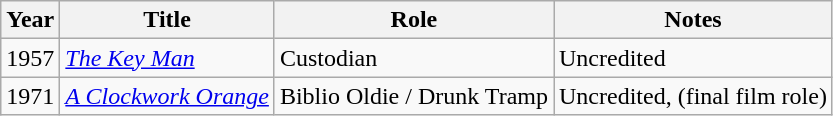<table class="wikitable">
<tr>
<th>Year</th>
<th>Title</th>
<th>Role</th>
<th>Notes</th>
</tr>
<tr>
<td>1957</td>
<td><em><a href='#'>The Key Man</a></em></td>
<td>Custodian</td>
<td>Uncredited</td>
</tr>
<tr>
<td>1971</td>
<td><em><a href='#'>A Clockwork Orange</a></em></td>
<td>Biblio Oldie / Drunk Tramp</td>
<td>Uncredited, (final film role)</td>
</tr>
</table>
